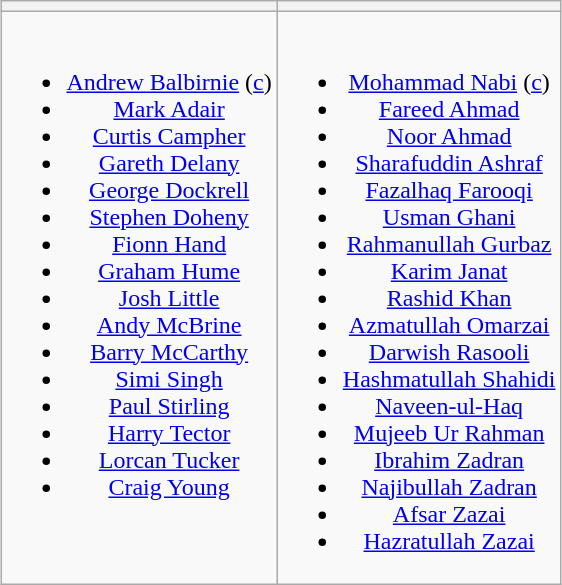<table class="wikitable" style="text-align:center; margin:auto">
<tr>
<th></th>
<th></th>
</tr>
<tr style="vertical-align:top">
<td><br><ul><li><a href='#'>Andrew Balbirnie</a> (<a href='#'>c</a>)</li><li><a href='#'>Mark Adair</a></li><li><a href='#'>Curtis Campher</a></li><li><a href='#'>Gareth Delany</a></li><li><a href='#'>George Dockrell</a></li><li><a href='#'>Stephen Doheny</a></li><li><a href='#'>Fionn Hand</a></li><li><a href='#'>Graham Hume</a></li><li><a href='#'>Josh Little</a></li><li><a href='#'>Andy McBrine</a></li><li><a href='#'>Barry McCarthy</a></li><li><a href='#'>Simi Singh</a></li><li><a href='#'>Paul Stirling</a></li><li><a href='#'>Harry Tector</a></li><li><a href='#'>Lorcan Tucker</a></li><li><a href='#'>Craig Young</a></li></ul></td>
<td><br><ul><li><a href='#'>Mohammad Nabi</a> (<a href='#'>c</a>)</li><li><a href='#'>Fareed Ahmad</a></li><li><a href='#'>Noor Ahmad</a></li><li><a href='#'>Sharafuddin Ashraf</a></li><li><a href='#'>Fazalhaq Farooqi</a></li><li><a href='#'>Usman Ghani</a></li><li><a href='#'>Rahmanullah Gurbaz</a></li><li><a href='#'>Karim Janat</a></li><li><a href='#'>Rashid Khan</a></li><li><a href='#'>Azmatullah Omarzai</a></li><li><a href='#'>Darwish Rasooli</a></li><li><a href='#'>Hashmatullah Shahidi</a></li><li><a href='#'>Naveen-ul-Haq</a></li><li><a href='#'>Mujeeb Ur Rahman</a></li><li><a href='#'>Ibrahim Zadran</a></li><li><a href='#'>Najibullah Zadran</a></li><li><a href='#'>Afsar Zazai</a></li><li><a href='#'>Hazratullah Zazai</a></li></ul></td>
</tr>
</table>
